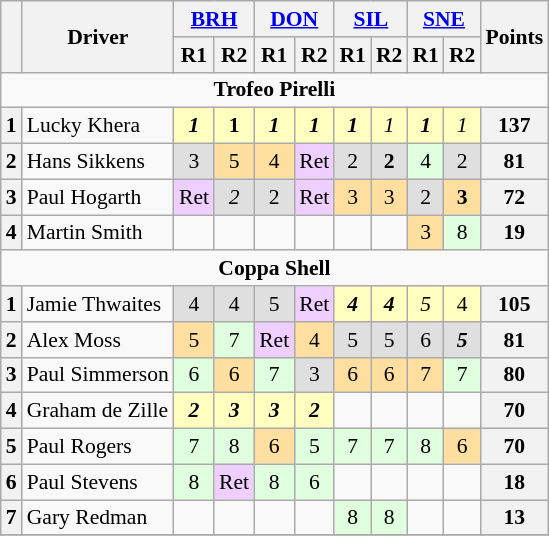<table class="wikitable" style="font-size:90%; text-align:center">
<tr style="background:#f9f9f9" valign="top">
<th rowspan=2 valign="middle"></th>
<th rowspan=2 valign="middle">Driver</th>
<th colspan=2><a href='#'>BRH</a></th>
<th colspan=2><a href='#'>DON</a></th>
<th colspan=2><a href='#'>SIL</a></th>
<th colspan=2><a href='#'>SNE</a></th>
<th rowspan=2 valign="middle">Points</th>
</tr>
<tr>
<th>R1</th>
<th>R2</th>
<th>R1</th>
<th>R2</th>
<th>R1</th>
<th>R2</th>
<th>R1</th>
<th>R2</th>
</tr>
<tr>
<td colspan=17 align=center><strong>Trofeo Pirelli</strong></td>
</tr>
<tr>
<th>1</th>
<td align=left> Lucky Khera</td>
<td style="background:#ffffbf;"><strong><em>1</em></strong></td>
<td style="background:#ffffbf;"><strong>1</strong></td>
<td style="background:#ffffbf;"><strong><em>1</em></strong></td>
<td style="background:#ffffbf;"><strong><em>1</em></strong></td>
<td style="background:#ffffbf;"><strong><em>1</em></strong></td>
<td style="background:#ffffbf;"><em>1</em></td>
<td style="background:#ffffbf;"><strong><em>1</em></strong></td>
<td style="background:#ffffbf;"><em>1</em></td>
<th>137</th>
</tr>
<tr>
<th>2</th>
<td align=left> Hans Sikkens</td>
<td style="background:#dfdfdf;">3</td>
<td style="background:#ffdf9f;">5</td>
<td style="background:#ffdf9f;">4</td>
<td style="background:#efcfff;">Ret</td>
<td style="background:#dfdfdf;">2</td>
<td style="background:#dfdfdf;"><strong>2</strong></td>
<td style="background:#dfffdf;">4</td>
<td style="background:#dfdfdf;">2</td>
<th>81</th>
</tr>
<tr>
<th>3</th>
<td align=left> Paul Hogarth</td>
<td style="background:#efcfff;">Ret</td>
<td style="background:#dfdfdf;"><em>2</em></td>
<td style="background:#dfdfdf;">2</td>
<td style="background:#efcfff;">Ret</td>
<td style="background:#ffdf9f;">3</td>
<td style="background:#ffdf9f;">3</td>
<td style="background:#dfdfdf;">2</td>
<td style="background:#ffdf9f;"><strong>3</strong></td>
<th>72</th>
</tr>
<tr>
<th>4</th>
<td align=left> Martin Smith</td>
<td></td>
<td></td>
<td></td>
<td></td>
<td></td>
<td></td>
<td style="background:#ffdf9f;">3</td>
<td style="background:#dfffdf;">8</td>
<th>19</th>
</tr>
<tr>
<td colspan=17 align=center><strong>Coppa Shell</strong></td>
</tr>
<tr>
<th>1</th>
<td align=left> Jamie Thwaites</td>
<td style="background:#dfdfdf;">4</td>
<td style="background:#dfdfdf;">4</td>
<td style="background:#dfdfdf;">5</td>
<td style="background:#efcfff;">Ret</td>
<td style="background:#ffffbf;"><strong><em>4</em></strong></td>
<td style="background:#ffffbf;"><strong><em>4</em></strong></td>
<td style="background:#ffffbf;"><em>5</em></td>
<td style="background:#ffffbf;">4</td>
<th>105</th>
</tr>
<tr>
<th>2</th>
<td align=left> Alex Moss</td>
<td style="background:#ffdf9f;">5</td>
<td style="background:#dfffdf;">7</td>
<td style="background:#efcfff;">Ret</td>
<td style="background:#ffdf9f;">4</td>
<td style="background:#dfdfdf;">5</td>
<td style="background:#dfdfdf;">5</td>
<td style="background:#dfdfdf;">6</td>
<td style="background:#dfdfdf;"><strong><em>5</em></strong></td>
<th>81</th>
</tr>
<tr>
<th>3</th>
<td align=left> Paul Simmerson</td>
<td style="background:#dfffdf;">6</td>
<td style="background:#ffdf9f;">6</td>
<td style="background:#dfffdf;">7</td>
<td style="background:#dfdfdf;">3</td>
<td style="background:#ffdf9f;">6</td>
<td style="background:#ffdf9f;">6</td>
<td style="background:#ffdf9f;">7</td>
<td style="background:#dfffdf;">7</td>
<th>80</th>
</tr>
<tr>
<th>4</th>
<td align=left> Graham de Zille</td>
<td style="background:#ffffbf;"><strong><em>2</em></strong></td>
<td style="background:#ffffbf;"><strong><em>3</em></strong></td>
<td style="background:#ffffbf;"><strong><em>3</em></strong></td>
<td style="background:#ffffbf;"><strong><em>2</em></strong></td>
<td></td>
<td></td>
<td></td>
<td></td>
<th>70</th>
</tr>
<tr>
<th>5</th>
<td align=left> Paul Rogers</td>
<td style="background:#dfffdf;">7</td>
<td style="background:#dfffdf;">8</td>
<td style="background:#ffdf9f;">6</td>
<td style="background:#dfffdf;">5</td>
<td style="background:#dfffdf;">7</td>
<td style="background:#dfffdf;">7</td>
<td style="background:#dfffdf;">8</td>
<td style="background:#ffdf9f;">6</td>
<th>70</th>
</tr>
<tr>
<th>6</th>
<td align=left> Paul Stevens</td>
<td style="background:#dfffdf;">8</td>
<td style="background:#efcfff;">Ret</td>
<td style="background:#dfffdf;">8</td>
<td style="background:#dfffdf;">6</td>
<td></td>
<td></td>
<td></td>
<td></td>
<th>18</th>
</tr>
<tr>
<th>7</th>
<td align=left> Gary Redman</td>
<td></td>
<td></td>
<td></td>
<td></td>
<td style="background:#dfffdf;">8</td>
<td style="background:#dfffdf;">8</td>
<td></td>
<td></td>
<th>13</th>
</tr>
<tr>
</tr>
</table>
